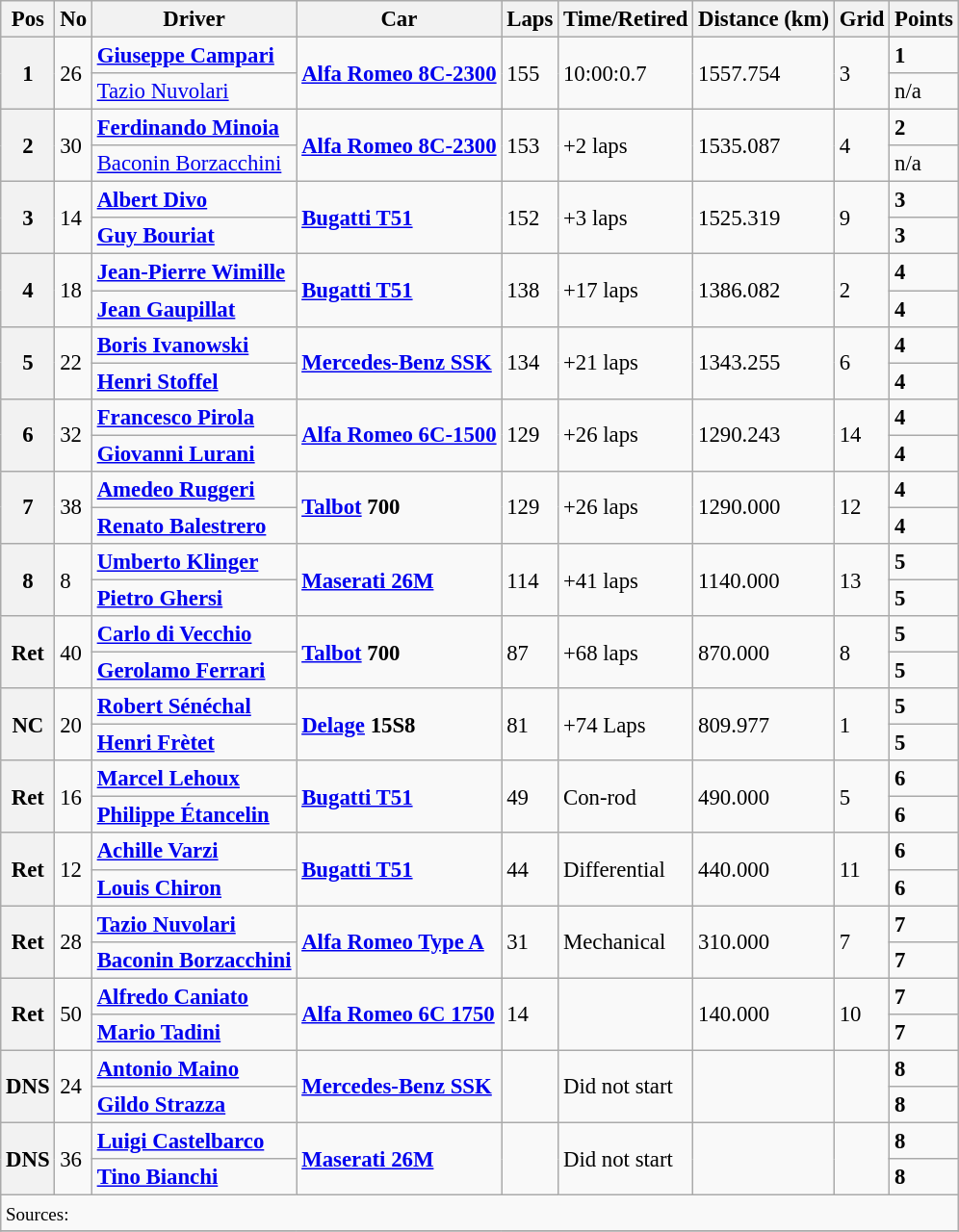<table class="wikitable" style="font-size: 95%;">
<tr>
<th>Pos</th>
<th>No</th>
<th>Driver</th>
<th>Car</th>
<th>Laps</th>
<th>Time/Retired</th>
<th>Distance (km)</th>
<th>Grid</th>
<th>Points</th>
</tr>
<tr>
<th rowspan=2>1</th>
<td rowspan=2>26</td>
<td> <strong><a href='#'>Giuseppe Campari</a></strong></td>
<td rowspan=2><strong><a href='#'>Alfa Romeo 8C-2300</a></strong></td>
<td rowspan=2>155</td>
<td rowspan=2>10:00:0.7</td>
<td rowspan=2>1557.754</td>
<td rowspan=2>3</td>
<td><strong>1</strong></td>
</tr>
<tr>
<td> <a href='#'>Tazio Nuvolari</a></td>
<td>n/a</td>
</tr>
<tr>
<th rowspan=2>2</th>
<td rowspan=2>30</td>
<td> <strong><a href='#'>Ferdinando Minoia</a></strong></td>
<td rowspan=2><strong><a href='#'>Alfa Romeo 8C-2300</a></strong></td>
<td rowspan=2>153</td>
<td rowspan=2>+2 laps</td>
<td rowspan=2>1535.087</td>
<td rowspan=2>4</td>
<td><strong>2</strong></td>
</tr>
<tr>
<td> <a href='#'>Baconin Borzacchini</a></td>
<td>n/a</td>
</tr>
<tr>
<th rowspan=2>3</th>
<td rowspan=2>14</td>
<td> <strong><a href='#'>Albert Divo</a></strong></td>
<td rowspan=2><strong><a href='#'>Bugatti T51</a></strong></td>
<td rowspan=2>152</td>
<td rowspan=2>+3 laps</td>
<td rowspan=2>1525.319</td>
<td rowspan=2>9</td>
<td><strong>3</strong></td>
</tr>
<tr>
<td> <strong><a href='#'>Guy Bouriat</a></strong></td>
<td><strong>3</strong></td>
</tr>
<tr>
<th rowspan=2>4</th>
<td rowspan=2>18</td>
<td> <strong><a href='#'>Jean-Pierre Wimille</a></strong></td>
<td rowspan=2><strong><a href='#'>Bugatti T51</a></strong></td>
<td rowspan=2>138</td>
<td rowspan=2>+17 laps</td>
<td rowspan=2>1386.082</td>
<td rowspan=2>2</td>
<td><strong>4</strong></td>
</tr>
<tr>
<td> <strong><a href='#'>Jean Gaupillat</a></strong></td>
<td><strong>4</strong></td>
</tr>
<tr>
<th rowspan=2>5</th>
<td rowspan=2>22</td>
<td> <strong><a href='#'>Boris Ivanowski</a></strong></td>
<td rowspan=2><strong><a href='#'>Mercedes-Benz SSK</a></strong></td>
<td rowspan=2>134</td>
<td rowspan=2>+21 laps</td>
<td rowspan=2>1343.255</td>
<td rowspan=2>6</td>
<td><strong>4</strong></td>
</tr>
<tr>
<td> <strong><a href='#'>Henri Stoffel</a></strong></td>
<td><strong>4</strong></td>
</tr>
<tr>
<th rowspan=2>6</th>
<td rowspan=2>32</td>
<td> <strong><a href='#'>Francesco Pirola</a></strong></td>
<td rowspan=2><strong><a href='#'>Alfa Romeo 6C-1500</a></strong></td>
<td rowspan=2>129</td>
<td rowspan=2>+26 laps</td>
<td rowspan=2>1290.243</td>
<td rowspan=2>14</td>
<td><strong>4</strong></td>
</tr>
<tr>
<td> <strong><a href='#'>Giovanni Lurani</a></strong></td>
<td><strong>4</strong></td>
</tr>
<tr>
<th rowspan=2>7</th>
<td rowspan=2>38</td>
<td> <strong><a href='#'>Amedeo Ruggeri</a></strong></td>
<td rowspan=2><strong><a href='#'>Talbot</a> 700</strong></td>
<td rowspan=2>129</td>
<td rowspan=2>+26 laps</td>
<td rowspan=2>1290.000</td>
<td rowspan=2>12</td>
<td><strong>4</strong></td>
</tr>
<tr>
<td> <strong><a href='#'>Renato Balestrero</a></strong></td>
<td><strong>4</strong></td>
</tr>
<tr>
<th rowspan=2>8</th>
<td rowspan=2>8</td>
<td> <strong><a href='#'>Umberto Klinger</a></strong></td>
<td rowspan=2><strong><a href='#'>Maserati 26M</a></strong></td>
<td rowspan=2>114</td>
<td rowspan=2>+41 laps</td>
<td rowspan=2>1140.000</td>
<td rowspan=2>13</td>
<td><strong>5</strong></td>
</tr>
<tr>
<td> <strong><a href='#'>Pietro Ghersi</a></strong></td>
<td><strong>5</strong></td>
</tr>
<tr>
<th rowspan=2>Ret</th>
<td rowspan=2>40</td>
<td> <strong><a href='#'>Carlo di Vecchio</a></strong></td>
<td rowspan=2><strong><a href='#'>Talbot</a> 700</strong></td>
<td rowspan=2>87</td>
<td rowspan=2>+68 laps</td>
<td rowspan=2>870.000</td>
<td rowspan=2>8</td>
<td><strong>5</strong></td>
</tr>
<tr>
<td> <strong><a href='#'>Gerolamo Ferrari</a></strong></td>
<td><strong>5</strong></td>
</tr>
<tr>
<th rowspan=2>NC</th>
<td rowspan=2>20</td>
<td> <strong><a href='#'>Robert Sénéchal</a></strong></td>
<td rowspan=2><strong><a href='#'>Delage</a> 15S8</strong></td>
<td rowspan=2>81</td>
<td rowspan=2>+74 Laps</td>
<td rowspan=2>809.977</td>
<td rowspan=2>1</td>
<td><strong>5</strong></td>
</tr>
<tr>
<td> <strong><a href='#'>Henri Frètet</a></strong></td>
<td><strong>5</strong></td>
</tr>
<tr>
<th rowspan=2>Ret</th>
<td rowspan=2>16</td>
<td> <strong><a href='#'>Marcel Lehoux</a></strong></td>
<td rowspan=2><strong><a href='#'>Bugatti T51</a></strong></td>
<td rowspan=2>49</td>
<td rowspan=2>Con-rod</td>
<td rowspan=2>490.000</td>
<td rowspan=2>5</td>
<td><strong>6</strong></td>
</tr>
<tr>
<td> <strong><a href='#'>Philippe Étancelin</a></strong></td>
<td><strong>6</strong></td>
</tr>
<tr>
<th rowspan=2>Ret</th>
<td rowspan=2>12</td>
<td> <strong><a href='#'>Achille Varzi</a></strong></td>
<td rowspan=2><strong><a href='#'>Bugatti T51</a></strong></td>
<td rowspan=2>44</td>
<td rowspan=2>Differential</td>
<td rowspan=2>440.000</td>
<td rowspan=2>11</td>
<td><strong>6</strong></td>
</tr>
<tr>
<td> <strong><a href='#'>Louis Chiron</a></strong></td>
<td><strong>6</strong></td>
</tr>
<tr>
<th rowspan=2>Ret</th>
<td rowspan=2>28</td>
<td> <strong><a href='#'>Tazio Nuvolari</a></strong></td>
<td rowspan=2><strong><a href='#'>Alfa Romeo Type A</a></strong></td>
<td rowspan=2>31</td>
<td rowspan=2>Mechanical</td>
<td rowspan=2>310.000</td>
<td rowspan=2>7</td>
<td><strong>7</strong></td>
</tr>
<tr>
<td> <strong><a href='#'>Baconin Borzacchini</a></strong></td>
<td><strong>7</strong></td>
</tr>
<tr>
<th rowspan=2>Ret</th>
<td rowspan=2>50</td>
<td> <strong><a href='#'>Alfredo Caniato</a></strong></td>
<td rowspan=2><strong><a href='#'>Alfa Romeo 6C 1750</a></strong></td>
<td rowspan=2>14</td>
<td rowspan=2></td>
<td rowspan=2>140.000</td>
<td rowspan=2>10</td>
<td><strong>7</strong></td>
</tr>
<tr>
<td> <strong><a href='#'>Mario Tadini</a></strong></td>
<td><strong>7</strong></td>
</tr>
<tr>
<th rowspan=2>DNS</th>
<td rowspan=2>24</td>
<td> <strong><a href='#'>Antonio Maino</a></strong></td>
<td rowspan=2><strong><a href='#'>Mercedes-Benz SSK</a></strong></td>
<td rowspan=2></td>
<td rowspan=2>Did not start</td>
<td rowspan=2></td>
<td rowspan=2></td>
<td><strong>8</strong></td>
</tr>
<tr>
<td> <strong><a href='#'>Gildo Strazza</a></strong></td>
<td><strong>8</strong></td>
</tr>
<tr>
<th rowspan=2>DNS</th>
<td rowspan=2>36</td>
<td> <strong><a href='#'>Luigi Castelbarco</a></strong></td>
<td rowspan=2><strong><a href='#'>Maserati 26M</a></strong></td>
<td rowspan=2></td>
<td rowspan=2>Did not start</td>
<td rowspan=2></td>
<td rowspan=2></td>
<td><strong>8</strong></td>
</tr>
<tr>
<td> <strong><a href='#'>Tino Bianchi</a></strong></td>
<td><strong>8</strong></td>
</tr>
<tr>
<td colspan=9><small>Sources:</small></td>
</tr>
<tr>
</tr>
</table>
